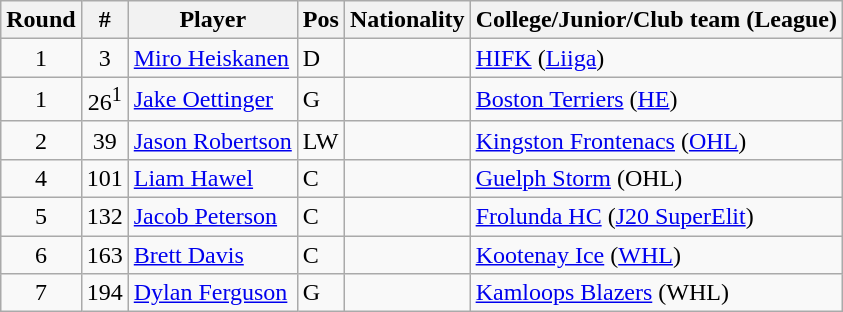<table class="wikitable">
<tr>
<th>Round</th>
<th>#</th>
<th>Player</th>
<th>Pos</th>
<th>Nationality</th>
<th>College/Junior/Club team (League)</th>
</tr>
<tr>
<td style="text-align:center">1</td>
<td style="text-align:center">3</td>
<td><a href='#'>Miro Heiskanen</a></td>
<td>D</td>
<td></td>
<td><a href='#'>HIFK</a> (<a href='#'>Liiga</a>)</td>
</tr>
<tr>
<td style="text-align:center">1</td>
<td style="text-align:center">26<sup>1</sup></td>
<td><a href='#'>Jake Oettinger</a></td>
<td>G</td>
<td></td>
<td><a href='#'>Boston Terriers</a> (<a href='#'>HE</a>)</td>
</tr>
<tr>
<td style="text-align:center">2</td>
<td style="text-align:center">39</td>
<td><a href='#'>Jason Robertson</a></td>
<td>LW</td>
<td></td>
<td><a href='#'>Kingston Frontenacs</a> (<a href='#'>OHL</a>)</td>
</tr>
<tr>
<td style="text-align:center">4</td>
<td style="text-align:center">101</td>
<td><a href='#'>Liam Hawel</a></td>
<td>C</td>
<td></td>
<td><a href='#'>Guelph Storm</a> (OHL)</td>
</tr>
<tr>
<td style="text-align:center">5</td>
<td style="text-align:center">132</td>
<td><a href='#'>Jacob Peterson</a></td>
<td>C</td>
<td></td>
<td><a href='#'>Frolunda HC</a> (<a href='#'>J20 SuperElit</a>)</td>
</tr>
<tr>
<td style="text-align:center">6</td>
<td style="text-align:center">163</td>
<td><a href='#'>Brett Davis</a></td>
<td>C</td>
<td></td>
<td><a href='#'>Kootenay Ice</a> (<a href='#'>WHL</a>)</td>
</tr>
<tr>
<td style="text-align:center">7</td>
<td style="text-align:center">194</td>
<td><a href='#'>Dylan Ferguson</a></td>
<td>G</td>
<td></td>
<td><a href='#'>Kamloops Blazers</a> (WHL)</td>
</tr>
</table>
